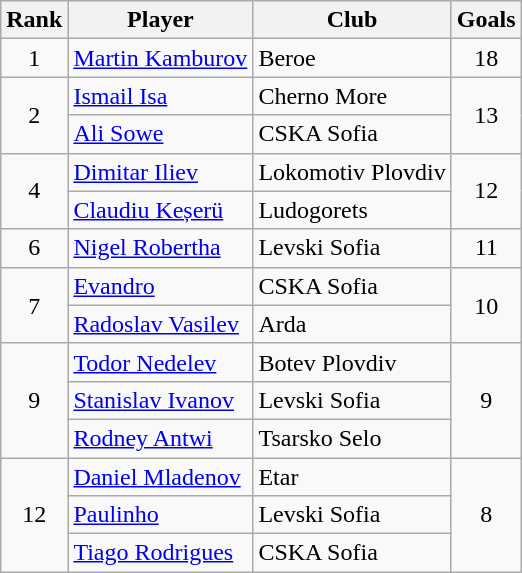<table class="wikitable" style="text-align:center">
<tr>
<th>Rank</th>
<th>Player</th>
<th>Club</th>
<th>Goals</th>
</tr>
<tr>
<td>1</td>
<td align="left"> <a href='#'>Martin Kamburov</a></td>
<td align="left">Beroe</td>
<td>18</td>
</tr>
<tr>
<td rowspan=2>2</td>
<td align="left"> <a href='#'>Ismail Isa</a></td>
<td align="left">Cherno More</td>
<td rowspan=2>13</td>
</tr>
<tr>
<td align="left"> <a href='#'>Ali Sowe</a></td>
<td align="left">CSKA Sofia</td>
</tr>
<tr>
<td rowspan=2>4</td>
<td align="left"> <a href='#'>Dimitar Iliev</a></td>
<td align="left">Lokomotiv Plovdiv</td>
<td rowspan=2>12</td>
</tr>
<tr>
<td align="left"> <a href='#'>Claudiu Keșerü</a></td>
<td align="left">Ludogorets</td>
</tr>
<tr>
<td>6</td>
<td align="left"> <a href='#'>Nigel Robertha</a></td>
<td align="left">Levski Sofia</td>
<td>11</td>
</tr>
<tr>
<td rowspan=2>7</td>
<td align="left"> <a href='#'>Evandro</a></td>
<td align="left">CSKA Sofia</td>
<td rowspan=2>10</td>
</tr>
<tr>
<td align="left"> <a href='#'>Radoslav Vasilev</a></td>
<td align="left">Arda</td>
</tr>
<tr>
<td rowspan=3>9</td>
<td align="left"> <a href='#'>Todor Nedelev</a></td>
<td align="left">Botev Plovdiv</td>
<td rowspan=3>9</td>
</tr>
<tr>
<td align="left"> <a href='#'>Stanislav Ivanov</a></td>
<td align="left">Levski Sofia</td>
</tr>
<tr>
<td align="left"> <a href='#'>Rodney Antwi</a></td>
<td align="left">Tsarsko Selo</td>
</tr>
<tr>
<td rowspan=3>12</td>
<td align="left"> <a href='#'>Daniel Mladenov</a></td>
<td align="left">Etar</td>
<td rowspan=3>8</td>
</tr>
<tr>
<td align="left"> <a href='#'>Paulinho</a></td>
<td align="left">Levski Sofia</td>
</tr>
<tr>
<td align="left"> <a href='#'>Tiago Rodrigues</a></td>
<td align="left">CSKA Sofia</td>
</tr>
</table>
